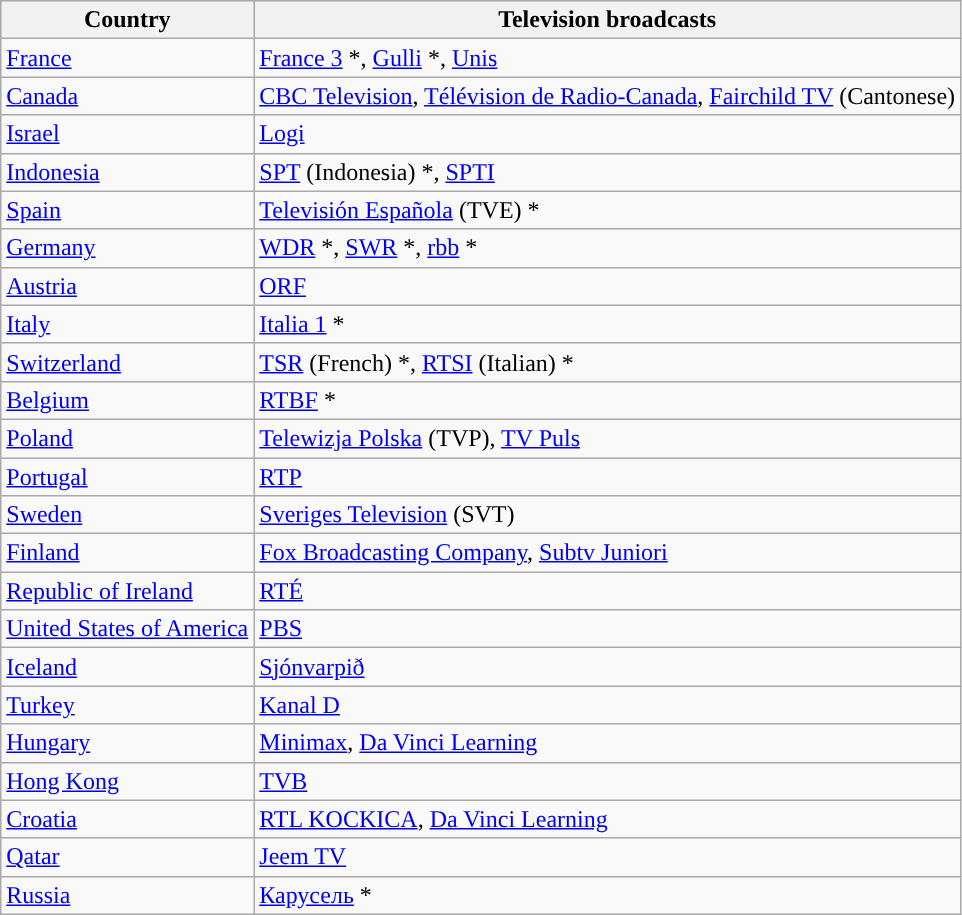<table class="wikitable">
<tr bgcolor="#CCCCCC">
<th>Country</th>
<th>Television broadcasts</th>
</tr>
<tr>
<td> <a href='#'>France</a></td>
<td><a href='#'>France 3</a> *, <a href='#'>Gulli</a> *, <a href='#'>Unis</a></td>
</tr>
<tr>
<td> <a href='#'>Canada</a></td>
<td><a href='#'>CBC Television</a>, <a href='#'>Télévision de Radio-Canada</a>, <a href='#'>Fairchild TV</a> (Cantonese)</td>
</tr>
<tr>
<td> <a href='#'>Israel</a></td>
<td><a href='#'>Logi</a></td>
</tr>
<tr>
<td> <a href='#'>Indonesia</a></td>
<td><a href='#'>SPT</a> (Indonesia) *, <a href='#'>SPTI</a></td>
</tr>
<tr>
<td> <a href='#'>Spain</a></td>
<td><a href='#'>Televisión Española</a> (TVE) *</td>
</tr>
<tr>
<td> <a href='#'>Germany</a></td>
<td><a href='#'>WDR</a> *, <a href='#'>SWR</a> *, <a href='#'>rbb</a> *</td>
</tr>
<tr>
<td> <a href='#'>Austria</a></td>
<td><a href='#'>ORF</a></td>
</tr>
<tr>
<td> <a href='#'>Italy</a></td>
<td><a href='#'>Italia 1</a> *</td>
</tr>
<tr>
<td> <a href='#'>Switzerland</a></td>
<td><a href='#'>TSR</a> (French) *, <a href='#'>RTSI</a> (Italian) *</td>
</tr>
<tr>
<td> <a href='#'>Belgium</a></td>
<td><a href='#'>RTBF</a> *</td>
</tr>
<tr>
<td> <a href='#'>Poland</a></td>
<td><a href='#'>Telewizja Polska</a> (TVP), <a href='#'>TV Puls</a></td>
</tr>
<tr>
<td> <a href='#'>Portugal</a></td>
<td><a href='#'>RTP</a></td>
</tr>
<tr>
<td> <a href='#'>Sweden</a></td>
<td><a href='#'>Sveriges Television</a> (SVT)</td>
</tr>
<tr>
<td> <a href='#'>Finland</a></td>
<td><a href='#'>Fox Broadcasting Company</a>, <a href='#'>Subtv Juniori</a></td>
</tr>
<tr>
<td> <a href='#'>Republic of Ireland</a></td>
<td><a href='#'>RTÉ</a></td>
</tr>
<tr>
<td> <a href='#'>United States of America</a></td>
<td><a href='#'>PBS</a></td>
</tr>
<tr>
<td> <a href='#'>Iceland</a></td>
<td><a href='#'>Sjónvarpið</a></td>
</tr>
<tr>
<td> <a href='#'>Turkey</a></td>
<td><a href='#'>Kanal D</a></td>
</tr>
<tr>
<td> <a href='#'>Hungary</a></td>
<td><a href='#'>Minimax</a>, <a href='#'>Da Vinci Learning</a></td>
</tr>
<tr>
<td> <a href='#'>Hong Kong</a></td>
<td><a href='#'>TVB</a></td>
</tr>
<tr>
<td> <a href='#'>Croatia</a></td>
<td><a href='#'>RTL KOCKICA</a>, <a href='#'>Da Vinci Learning</a></td>
</tr>
<tr>
<td> <a href='#'>Qatar</a></td>
<td><a href='#'>Jeem TV</a></td>
</tr>
<tr>
<td> <a href='#'>Russia</a></td>
<td><a href='#'>Карусель</a> *</td>
</tr>
</table>
